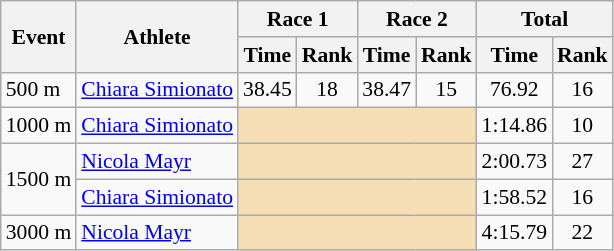<table class="wikitable" border="1" style="font-size:90%">
<tr>
<th rowspan=2>Event</th>
<th rowspan=2>Athlete</th>
<th colspan=2>Race 1</th>
<th colspan=2>Race 2</th>
<th colspan=2>Total</th>
</tr>
<tr>
<th>Time</th>
<th>Rank</th>
<th>Time</th>
<th>Rank</th>
<th>Time</th>
<th>Rank</th>
</tr>
<tr>
<td>500 m</td>
<td><a href='#'>Chiara Simionato</a></td>
<td align=center>38.45</td>
<td align=center>18</td>
<td align=center>38.47</td>
<td align=center>15</td>
<td align=center>76.92</td>
<td align=center>16</td>
</tr>
<tr>
<td>1000 m</td>
<td><a href='#'>Chiara Simionato</a></td>
<td colspan="4" bgcolor="wheat"></td>
<td align=center>1:14.86</td>
<td align=center>10</td>
</tr>
<tr>
<td rowspan=2>1500 m</td>
<td><a href='#'>Nicola Mayr</a></td>
<td colspan="4" bgcolor="wheat"></td>
<td align=center>2:00.73</td>
<td align=center>27</td>
</tr>
<tr>
<td><a href='#'>Chiara Simionato</a></td>
<td colspan="4" bgcolor="wheat"></td>
<td align=center>1:58.52</td>
<td align=center>16</td>
</tr>
<tr>
<td>3000 m</td>
<td><a href='#'>Nicola Mayr</a></td>
<td colspan="4" bgcolor="wheat"></td>
<td align=center>4:15.79</td>
<td align=center>22</td>
</tr>
</table>
